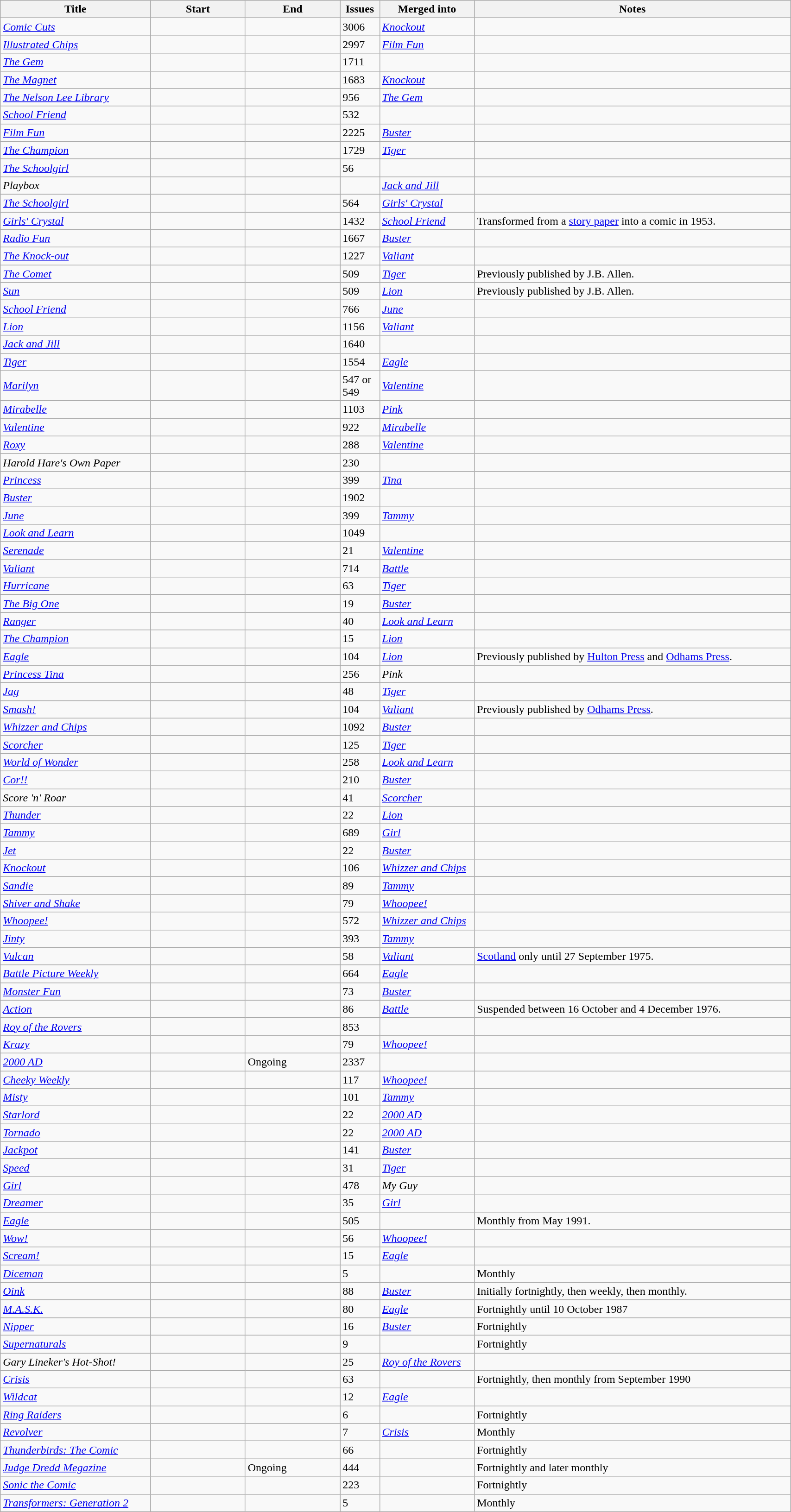<table class="wikitable sortable" width="90%">
<tr>
<th width=19%>Title</th>
<th width=12%>Start</th>
<th width=12%>End</th>
<th width=5%>Issues</th>
<th width=12%>Merged into</th>
<th width=40%>Notes</th>
</tr>
<tr>
<td><em><a href='#'>Comic Cuts</a></em></td>
<td></td>
<td></td>
<td>3006</td>
<td><em><a href='#'>Knockout</a></em></td>
<td></td>
</tr>
<tr>
<td><em><a href='#'>Illustrated Chips</a></em></td>
<td></td>
<td></td>
<td>2997</td>
<td><em><a href='#'>Film Fun</a></em></td>
<td></td>
</tr>
<tr>
<td data-sort-value="Gem"><em><a href='#'>The Gem</a></em></td>
<td></td>
<td></td>
<td>1711</td>
<td></td>
<td></td>
</tr>
<tr>
<td data-sort-value="Magnet"><em><a href='#'>The Magnet</a></em></td>
<td></td>
<td></td>
<td>1683</td>
<td><em><a href='#'>Knockout</a></em></td>
<td></td>
</tr>
<tr>
<td data-sort-value="Nelson Lee Library"><em><a href='#'>The Nelson Lee Library</a></em></td>
<td></td>
<td></td>
<td>956</td>
<td><em><a href='#'>The Gem</a></em></td>
<td></td>
</tr>
<tr>
<td data-sort-value="School Friend 1"><em><a href='#'>School Friend</a></em></td>
<td></td>
<td></td>
<td>532</td>
<td></td>
<td></td>
</tr>
<tr>
<td><em><a href='#'>Film Fun</a></em></td>
<td></td>
<td></td>
<td>2225</td>
<td><em><a href='#'>Buster</a></em></td>
<td></td>
</tr>
<tr>
<td data-sort-value="Champion 1"><em><a href='#'>The Champion</a></em></td>
<td></td>
<td></td>
<td>1729</td>
<td><em><a href='#'>Tiger</a></em></td>
<td></td>
</tr>
<tr>
<td data-sort-value="Schoolgirl1"><em><a href='#'>The Schoolgirl</a></em></td>
<td></td>
<td></td>
<td>56</td>
<td></td>
<td></td>
</tr>
<tr>
<td><em>Playbox</em></td>
<td></td>
<td></td>
<td></td>
<td><em><a href='#'>Jack and Jill</a></em></td>
<td></td>
</tr>
<tr>
<td data-sort-value="Schoolgirl2"><em><a href='#'>The Schoolgirl</a></em></td>
<td></td>
<td></td>
<td>564</td>
<td><em><a href='#'>Girls' Crystal</a></em></td>
<td></td>
</tr>
<tr>
<td><em><a href='#'>Girls' Crystal</a></em></td>
<td></td>
<td></td>
<td>1432</td>
<td><em><a href='#'>School Friend</a></em></td>
<td>Transformed from a <a href='#'>story paper</a> into a comic in 1953.</td>
</tr>
<tr>
<td><em><a href='#'>Radio Fun</a></em></td>
<td></td>
<td></td>
<td>1667</td>
<td><em><a href='#'>Buster</a></em></td>
<td></td>
</tr>
<tr>
<td data-sort-value="Knockout1"><em><a href='#'>The Knock-out</a></em></td>
<td></td>
<td></td>
<td>1227</td>
<td><em><a href='#'>Valiant</a></em></td>
<td></td>
</tr>
<tr>
<td data-sort-value="Comet"><em><a href='#'>The Comet</a></em></td>
<td></td>
<td></td>
<td>509</td>
<td><em><a href='#'>Tiger</a></em></td>
<td>Previously published by J.B. Allen.</td>
</tr>
<tr>
<td><em><a href='#'>Sun</a></em></td>
<td></td>
<td></td>
<td>509</td>
<td><em><a href='#'>Lion</a></em></td>
<td>Previously published by J.B. Allen.</td>
</tr>
<tr>
<td data-sort-value="School Friend 2"><em><a href='#'>School Friend</a></em></td>
<td></td>
<td></td>
<td>766</td>
<td><em><a href='#'>June</a></em></td>
<td></td>
</tr>
<tr>
<td><em><a href='#'>Lion</a></em></td>
<td></td>
<td></td>
<td>1156</td>
<td><em><a href='#'>Valiant</a></em></td>
<td></td>
</tr>
<tr>
<td><em><a href='#'>Jack and Jill</a></em></td>
<td></td>
<td></td>
<td>1640</td>
<td></td>
<td></td>
</tr>
<tr>
<td><em><a href='#'>Tiger</a></em></td>
<td></td>
<td></td>
<td>1554</td>
<td><em><a href='#'>Eagle</a></em></td>
<td></td>
</tr>
<tr>
<td><em><a href='#'>Marilyn</a></em></td>
<td></td>
<td></td>
<td>547 or 549</td>
<td><em><a href='#'>Valentine</a></em></td>
<td></td>
</tr>
<tr>
<td><em><a href='#'>Mirabelle</a></em></td>
<td></td>
<td></td>
<td>1103</td>
<td><em><a href='#'>Pink</a></em></td>
<td></td>
</tr>
<tr>
<td><em><a href='#'>Valentine</a></em></td>
<td></td>
<td></td>
<td>922</td>
<td><em><a href='#'>Mirabelle</a></em></td>
<td></td>
</tr>
<tr>
<td><em><a href='#'>Roxy</a></em></td>
<td></td>
<td></td>
<td>288</td>
<td><em><a href='#'>Valentine</a></em></td>
<td></td>
</tr>
<tr>
<td><em>Harold Hare's Own Paper</em></td>
<td></td>
<td></td>
<td>230</td>
<td></td>
<td></td>
</tr>
<tr>
<td data-sort-value="Princess"><em><a href='#'>Princess</a></em></td>
<td></td>
<td></td>
<td>399</td>
<td><em><a href='#'>Tina</a></em></td>
<td></td>
</tr>
<tr>
<td><em><a href='#'>Buster</a></em></td>
<td></td>
<td></td>
<td>1902</td>
<td></td>
<td></td>
</tr>
<tr>
<td><em><a href='#'>June</a></em></td>
<td></td>
<td></td>
<td>399</td>
<td><em><a href='#'>Tammy</a></em></td>
<td></td>
</tr>
<tr>
<td><em><a href='#'>Look and Learn</a></em></td>
<td></td>
<td></td>
<td>1049</td>
<td></td>
<td></td>
</tr>
<tr>
<td><em><a href='#'>Serenade</a></em></td>
<td></td>
<td></td>
<td>21</td>
<td><em><a href='#'>Valentine</a></em></td>
<td></td>
</tr>
<tr>
<td><em><a href='#'>Valiant</a></em></td>
<td></td>
<td></td>
<td>714</td>
<td><em><a href='#'>Battle</a></em></td>
<td></td>
</tr>
<tr>
<td><em><a href='#'>Hurricane</a></em></td>
<td></td>
<td></td>
<td>63</td>
<td><em><a href='#'>Tiger</a></em></td>
<td></td>
</tr>
<tr>
<td data-sort-value="Big One"><em><a href='#'>The Big One</a></em></td>
<td></td>
<td></td>
<td>19</td>
<td><em><a href='#'>Buster</a></em></td>
<td></td>
</tr>
<tr>
<td><em><a href='#'>Ranger</a></em></td>
<td></td>
<td></td>
<td>40</td>
<td><em><a href='#'>Look and Learn</a></em></td>
<td></td>
</tr>
<tr>
<td data-sort-value="Champion 2"><em><a href='#'>The Champion</a></em></td>
<td></td>
<td></td>
<td>15</td>
<td><em><a href='#'>Lion</a></em></td>
<td></td>
</tr>
<tr>
<td data-sort-value="Eagle 1"><em><a href='#'>Eagle</a></em></td>
<td></td>
<td></td>
<td>104</td>
<td><em><a href='#'>Lion</a></em></td>
<td>Previously published by <a href='#'>Hulton Press</a> and <a href='#'>Odhams Press</a>.</td>
</tr>
<tr>
<td><em><a href='#'>Princess Tina</a></em></td>
<td></td>
<td></td>
<td>256</td>
<td><em>Pink</em></td>
<td></td>
</tr>
<tr>
<td><em><a href='#'>Jag</a></em></td>
<td></td>
<td></td>
<td>48</td>
<td><em><a href='#'>Tiger</a></em></td>
<td></td>
</tr>
<tr>
<td><em><a href='#'>Smash!</a></em></td>
<td></td>
<td></td>
<td>104</td>
<td><em><a href='#'>Valiant</a></em></td>
<td>Previously published by <a href='#'>Odhams Press</a>.</td>
</tr>
<tr>
<td><em><a href='#'>Whizzer and Chips</a></em></td>
<td></td>
<td></td>
<td>1092</td>
<td><em><a href='#'>Buster</a></em></td>
<td></td>
</tr>
<tr>
<td><em><a href='#'>Scorcher</a></em></td>
<td></td>
<td></td>
<td>125</td>
<td><em><a href='#'>Tiger</a></em></td>
<td></td>
</tr>
<tr>
<td><em><a href='#'>World of Wonder</a></em></td>
<td></td>
<td></td>
<td>258</td>
<td><em><a href='#'>Look and Learn</a></em></td>
<td></td>
</tr>
<tr>
<td><em><a href='#'>Cor!!</a></em></td>
<td></td>
<td></td>
<td>210</td>
<td><em><a href='#'>Buster</a></em></td>
<td></td>
</tr>
<tr>
<td><em>Score 'n' Roar</em></td>
<td></td>
<td></td>
<td>41</td>
<td><em><a href='#'>Scorcher</a></em></td>
<td></td>
</tr>
<tr>
<td><em><a href='#'>Thunder</a></em></td>
<td></td>
<td></td>
<td>22</td>
<td><em><a href='#'>Lion</a></em></td>
<td></td>
</tr>
<tr>
<td><em><a href='#'>Tammy</a></em></td>
<td></td>
<td></td>
<td>689</td>
<td><em><a href='#'>Girl</a></em></td>
<td></td>
</tr>
<tr>
<td><em><a href='#'>Jet</a></em></td>
<td></td>
<td></td>
<td>22</td>
<td><em><a href='#'>Buster</a></em></td>
<td></td>
</tr>
<tr>
<td data-sort-value="Knockout2"><em><a href='#'>Knockout</a></em></td>
<td></td>
<td></td>
<td>106</td>
<td><em><a href='#'>Whizzer and Chips</a></em></td>
<td></td>
</tr>
<tr>
<td><em><a href='#'>Sandie</a></em></td>
<td></td>
<td></td>
<td>89</td>
<td><em><a href='#'>Tammy</a></em></td>
<td></td>
</tr>
<tr>
<td><em><a href='#'>Shiver and Shake</a></em></td>
<td></td>
<td></td>
<td>79</td>
<td><em><a href='#'>Whoopee!</a></em></td>
<td></td>
</tr>
<tr>
<td><em><a href='#'>Whoopee!</a></em></td>
<td></td>
<td></td>
<td>572</td>
<td><em><a href='#'>Whizzer and Chips</a></em></td>
<td></td>
</tr>
<tr>
<td><em><a href='#'>Jinty</a></em></td>
<td></td>
<td></td>
<td>393</td>
<td><em><a href='#'>Tammy</a></em></td>
<td></td>
</tr>
<tr>
<td><em><a href='#'>Vulcan</a></em></td>
<td></td>
<td></td>
<td>58</td>
<td><em><a href='#'>Valiant</a></em></td>
<td><a href='#'>Scotland</a> only until 27 September 1975.</td>
</tr>
<tr>
<td><em><a href='#'>Battle Picture Weekly</a></em></td>
<td></td>
<td></td>
<td>664</td>
<td><em><a href='#'>Eagle</a></em></td>
<td></td>
</tr>
<tr>
<td><em><a href='#'>Monster Fun</a></em></td>
<td></td>
<td></td>
<td>73</td>
<td><em><a href='#'>Buster</a></em></td>
<td></td>
</tr>
<tr>
<td><em><a href='#'>Action</a></em></td>
<td></td>
<td></td>
<td>86</td>
<td><em><a href='#'>Battle</a></em></td>
<td>Suspended between 16 October and 4 December 1976.</td>
</tr>
<tr>
<td><em><a href='#'>Roy of the Rovers</a></em></td>
<td></td>
<td></td>
<td>853</td>
<td></td>
<td></td>
</tr>
<tr>
<td><em><a href='#'>Krazy</a></em></td>
<td></td>
<td></td>
<td>79</td>
<td><em><a href='#'>Whoopee!</a></em></td>
<td></td>
</tr>
<tr>
<td><em><a href='#'>2000 AD</a></em></td>
<td></td>
<td {{Date table sorting>Ongoing</td>
<td>2337</td>
<td></td>
<td></td>
</tr>
<tr>
<td><em><a href='#'>Cheeky Weekly</a></em></td>
<td></td>
<td></td>
<td>117</td>
<td><em><a href='#'>Whoopee!</a></em></td>
<td></td>
</tr>
<tr>
<td><em><a href='#'>Misty</a></em></td>
<td></td>
<td></td>
<td>101</td>
<td><em><a href='#'>Tammy</a></em></td>
<td></td>
</tr>
<tr>
<td><em><a href='#'>Starlord</a></em></td>
<td></td>
<td></td>
<td>22</td>
<td><em><a href='#'>2000 AD</a></em></td>
<td></td>
</tr>
<tr>
<td><em><a href='#'>Tornado</a></em></td>
<td></td>
<td></td>
<td>22</td>
<td><em><a href='#'>2000 AD</a></em></td>
<td></td>
</tr>
<tr>
<td><em><a href='#'>Jackpot</a></em></td>
<td></td>
<td></td>
<td>141</td>
<td><em><a href='#'>Buster</a></em></td>
<td></td>
</tr>
<tr>
<td><em><a href='#'>Speed</a></em></td>
<td></td>
<td></td>
<td>31</td>
<td><em><a href='#'>Tiger</a></em></td>
<td></td>
</tr>
<tr>
<td><em><a href='#'>Girl</a></em></td>
<td></td>
<td></td>
<td>478</td>
<td><em>My Guy</em></td>
<td></td>
</tr>
<tr>
<td><em><a href='#'>Dreamer</a></em></td>
<td></td>
<td></td>
<td>35</td>
<td><em><a href='#'>Girl</a></em></td>
<td></td>
</tr>
<tr>
<td data-sort-value="Eagle 2"><em><a href='#'>Eagle</a></em></td>
<td></td>
<td></td>
<td>505</td>
<td></td>
<td>Monthly from May 1991.</td>
</tr>
<tr>
<td><em><a href='#'>Wow!</a></em></td>
<td></td>
<td></td>
<td>56</td>
<td><em><a href='#'>Whoopee!</a></em></td>
<td></td>
</tr>
<tr>
<td><em><a href='#'>Scream!</a></em></td>
<td></td>
<td></td>
<td>15</td>
<td><em><a href='#'>Eagle</a></em></td>
<td></td>
</tr>
<tr>
<td><em><a href='#'>Diceman</a></em></td>
<td></td>
<td></td>
<td>5</td>
<td></td>
<td>Monthly</td>
</tr>
<tr>
<td><em><a href='#'>Oink</a></em></td>
<td></td>
<td></td>
<td>88</td>
<td><em><a href='#'>Buster</a></em></td>
<td>Initially fortnightly, then weekly, then monthly.</td>
</tr>
<tr>
<td><em><a href='#'>M.A.S.K.</a></em></td>
<td></td>
<td></td>
<td>80</td>
<td><em><a href='#'>Eagle</a></em></td>
<td>Fortnightly until 10 October 1987</td>
</tr>
<tr>
<td><em><a href='#'>Nipper</a></em></td>
<td></td>
<td></td>
<td>16</td>
<td><em><a href='#'>Buster</a></em></td>
<td>Fortnightly</td>
</tr>
<tr>
<td><em><a href='#'>Supernaturals</a></em></td>
<td></td>
<td></td>
<td>9</td>
<td></td>
<td>Fortnightly</td>
</tr>
<tr>
<td><em>Gary Lineker's Hot-Shot!</em></td>
<td></td>
<td></td>
<td>25</td>
<td><em><a href='#'>Roy of the Rovers</a></em></td>
<td></td>
</tr>
<tr>
<td><em><a href='#'>Crisis</a></em></td>
<td></td>
<td></td>
<td>63</td>
<td></td>
<td>Fortnightly, then monthly from September 1990</td>
</tr>
<tr>
<td><em><a href='#'>Wildcat</a></em></td>
<td></td>
<td></td>
<td>12</td>
<td><em><a href='#'>Eagle</a></em></td>
<td></td>
</tr>
<tr>
<td><em><a href='#'>Ring Raiders</a></em></td>
<td></td>
<td></td>
<td>6</td>
<td></td>
<td>Fortnightly</td>
</tr>
<tr>
<td><em><a href='#'>Revolver</a></em></td>
<td></td>
<td></td>
<td>7</td>
<td><em><a href='#'>Crisis</a></em></td>
<td>Monthly</td>
</tr>
<tr>
<td><em><a href='#'>Thunderbirds: The Comic</a></em></td>
<td></td>
<td></td>
<td>66</td>
<td></td>
<td>Fortnightly</td>
</tr>
<tr>
<td><em><a href='#'>Judge Dredd Megazine</a></em></td>
<td></td>
<td {{Date table sorting>Ongoing</td>
<td>444</td>
<td></td>
<td>Fortnightly and later monthly</td>
</tr>
<tr>
<td><em><a href='#'>Sonic the Comic</a></em></td>
<td></td>
<td></td>
<td>223</td>
<td></td>
<td>Fortnightly</td>
</tr>
<tr>
<td><em><a href='#'>Transformers: Generation 2</a></em></td>
<td></td>
<td></td>
<td>5</td>
<td></td>
<td>Monthly</td>
</tr>
</table>
